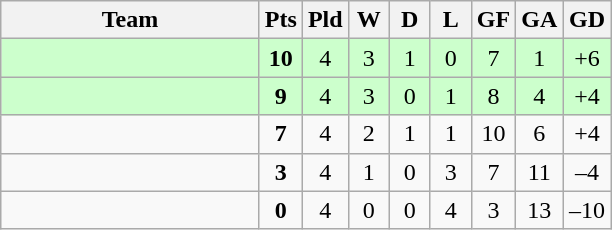<table class=wikitable style="text-align:center">
<tr>
<th width=165>Team</th>
<th width=20>Pts</th>
<th width=20>Pld</th>
<th width=20>W</th>
<th width=20>D</th>
<th width=20>L</th>
<th width=20>GF</th>
<th width=20>GA</th>
<th width=25>GD</th>
</tr>
<tr align=center style="background:#ccffcc;">
<td style="text-align:left;"></td>
<td><strong>10</strong></td>
<td>4</td>
<td>3</td>
<td>1</td>
<td>0</td>
<td>7</td>
<td>1</td>
<td>+6</td>
</tr>
<tr align=center style="background:#ccffcc;">
<td style="text-align:left;"></td>
<td><strong>9</strong></td>
<td>4</td>
<td>3</td>
<td>0</td>
<td>1</td>
<td>8</td>
<td>4</td>
<td>+4</td>
</tr>
<tr align=center>
<td style="text-align:left;"></td>
<td><strong>7</strong></td>
<td>4</td>
<td>2</td>
<td>1</td>
<td>1</td>
<td>10</td>
<td>6</td>
<td>+4</td>
</tr>
<tr align=center>
<td style="text-align:left;"></td>
<td><strong>3</strong></td>
<td>4</td>
<td>1</td>
<td>0</td>
<td>3</td>
<td>7</td>
<td>11</td>
<td>–4</td>
</tr>
<tr align=center>
<td style="text-align:left;"></td>
<td><strong>0</strong></td>
<td>4</td>
<td>0</td>
<td>0</td>
<td>4</td>
<td>3</td>
<td>13</td>
<td>–10</td>
</tr>
</table>
